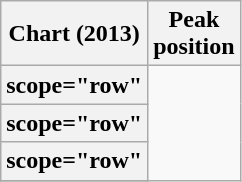<table class="wikitable sortable plainrowheaders" style="text-align:center">
<tr>
<th scope="col">Chart (2013)</th>
<th scope="col">Peak<br> position</th>
</tr>
<tr>
<th>scope="row"</th>
</tr>
<tr>
<th>scope="row"</th>
</tr>
<tr>
<th>scope="row"</th>
</tr>
<tr>
</tr>
</table>
